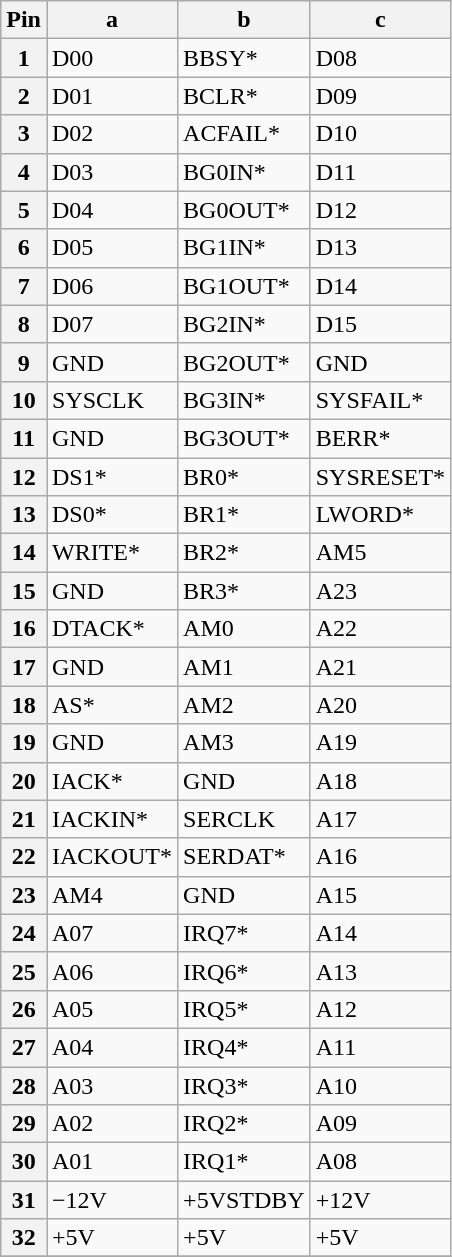<table class="wikitable">
<tr>
<th>Pin</th>
<th>a</th>
<th>b</th>
<th>c</th>
</tr>
<tr>
<th>1</th>
<td>D00</td>
<td>BBSY*</td>
<td>D08</td>
</tr>
<tr>
<th>2</th>
<td>D01</td>
<td>BCLR*</td>
<td>D09</td>
</tr>
<tr>
<th>3</th>
<td>D02</td>
<td>ACFAIL*</td>
<td>D10</td>
</tr>
<tr>
<th>4</th>
<td>D03</td>
<td>BG0IN*</td>
<td>D11</td>
</tr>
<tr>
<th>5</th>
<td>D04</td>
<td>BG0OUT*</td>
<td>D12</td>
</tr>
<tr>
<th>6</th>
<td>D05</td>
<td>BG1IN*</td>
<td>D13</td>
</tr>
<tr>
<th>7</th>
<td>D06</td>
<td>BG1OUT*</td>
<td>D14</td>
</tr>
<tr>
<th>8</th>
<td>D07</td>
<td>BG2IN*</td>
<td>D15</td>
</tr>
<tr>
<th>9</th>
<td>GND</td>
<td>BG2OUT*</td>
<td>GND</td>
</tr>
<tr>
<th>10</th>
<td>SYSCLK</td>
<td>BG3IN*</td>
<td>SYSFAIL*</td>
</tr>
<tr>
<th>11</th>
<td>GND</td>
<td>BG3OUT*</td>
<td>BERR*</td>
</tr>
<tr>
<th>12</th>
<td>DS1*</td>
<td>BR0*</td>
<td>SYSRESET*</td>
</tr>
<tr>
<th>13</th>
<td>DS0*</td>
<td>BR1*</td>
<td>LWORD*</td>
</tr>
<tr>
<th>14</th>
<td>WRITE*</td>
<td>BR2*</td>
<td>AM5</td>
</tr>
<tr>
<th>15</th>
<td>GND</td>
<td>BR3*</td>
<td>A23</td>
</tr>
<tr>
<th>16</th>
<td>DTACK*</td>
<td>AM0</td>
<td>A22</td>
</tr>
<tr>
<th>17</th>
<td>GND</td>
<td>AM1</td>
<td>A21</td>
</tr>
<tr>
<th>18</th>
<td>AS*</td>
<td>AM2</td>
<td>A20</td>
</tr>
<tr>
<th>19</th>
<td>GND</td>
<td>AM3</td>
<td>A19</td>
</tr>
<tr>
<th>20</th>
<td>IACK*</td>
<td>GND</td>
<td>A18</td>
</tr>
<tr>
<th>21</th>
<td>IACKIN*</td>
<td>SERCLK</td>
<td>A17</td>
</tr>
<tr>
<th>22</th>
<td>IACKOUT*</td>
<td>SERDAT*</td>
<td>A16</td>
</tr>
<tr>
<th>23</th>
<td>AM4</td>
<td>GND</td>
<td>A15</td>
</tr>
<tr>
<th>24</th>
<td>A07</td>
<td>IRQ7*</td>
<td>A14</td>
</tr>
<tr>
<th>25</th>
<td>A06</td>
<td>IRQ6*</td>
<td>A13</td>
</tr>
<tr>
<th>26</th>
<td>A05</td>
<td>IRQ5*</td>
<td>A12</td>
</tr>
<tr>
<th>27</th>
<td>A04</td>
<td>IRQ4*</td>
<td>A11</td>
</tr>
<tr>
<th>28</th>
<td>A03</td>
<td>IRQ3*</td>
<td>A10</td>
</tr>
<tr>
<th>29</th>
<td>A02</td>
<td>IRQ2*</td>
<td>A09</td>
</tr>
<tr>
<th>30</th>
<td>A01</td>
<td>IRQ1*</td>
<td>A08</td>
</tr>
<tr>
<th>31</th>
<td>−12V</td>
<td>+5VSTDBY</td>
<td>+12V</td>
</tr>
<tr>
<th>32</th>
<td>+5V</td>
<td>+5V</td>
<td>+5V</td>
</tr>
<tr>
</tr>
</table>
